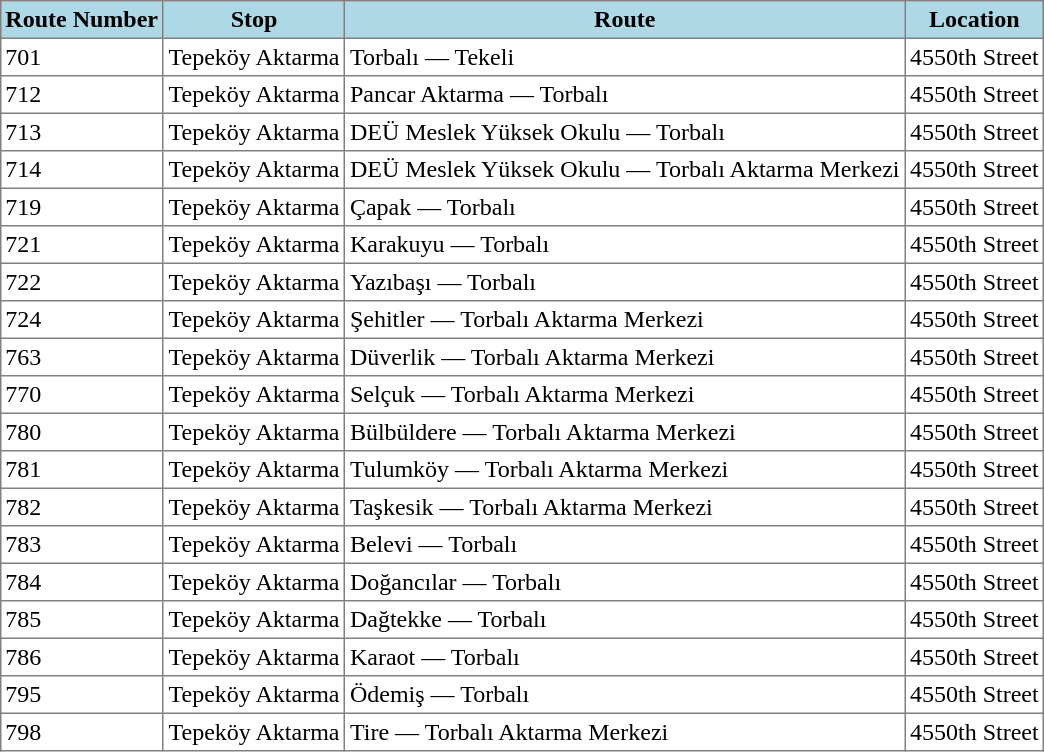<table class="toccolours" border="1" cellpadding="3" style="border-collapse:collapse; margin:1em auto;">
<tr style="background:lightblue;">
<th>Route Number</th>
<th>Stop</th>
<th>Route</th>
<th>Location</th>
</tr>
<tr>
<td>701</td>
<td>Tepeköy Aktarma</td>
<td>Torbalı — Tekeli</td>
<td>4550th Street</td>
</tr>
<tr>
<td>712</td>
<td>Tepeköy Aktarma</td>
<td>Pancar Aktarma — Torbalı</td>
<td>4550th Street</td>
</tr>
<tr>
<td>713</td>
<td>Tepeköy Aktarma</td>
<td>DEÜ Meslek Yüksek Okulu — Torbalı</td>
<td>4550th Street</td>
</tr>
<tr>
<td>714</td>
<td>Tepeköy Aktarma</td>
<td>DEÜ Meslek Yüksek Okulu — Torbalı Aktarma Merkezi</td>
<td>4550th Street</td>
</tr>
<tr>
<td>719</td>
<td>Tepeköy Aktarma</td>
<td>Çapak — Torbalı</td>
<td>4550th Street</td>
</tr>
<tr>
<td>721</td>
<td>Tepeköy Aktarma</td>
<td>Karakuyu — Torbalı</td>
<td>4550th Street</td>
</tr>
<tr>
<td>722</td>
<td>Tepeköy Aktarma</td>
<td>Yazıbaşı — Torbalı</td>
<td>4550th Street</td>
</tr>
<tr>
<td>724</td>
<td>Tepeköy Aktarma</td>
<td>Şehitler — Torbalı Aktarma Merkezi</td>
<td>4550th Street</td>
</tr>
<tr>
<td>763</td>
<td>Tepeköy Aktarma</td>
<td>Düverlik — Torbalı Aktarma Merkezi</td>
<td>4550th Street</td>
</tr>
<tr>
<td>770</td>
<td>Tepeköy Aktarma</td>
<td>Selçuk — Torbalı Aktarma Merkezi</td>
<td>4550th Street</td>
</tr>
<tr>
<td>780</td>
<td>Tepeköy Aktarma</td>
<td>Bülbüldere — Torbalı Aktarma Merkezi</td>
<td>4550th Street</td>
</tr>
<tr>
<td>781</td>
<td>Tepeköy Aktarma</td>
<td>Tulumköy — Torbalı Aktarma Merkezi</td>
<td>4550th Street</td>
</tr>
<tr>
<td>782</td>
<td>Tepeköy Aktarma</td>
<td>Taşkesik — Torbalı Aktarma Merkezi</td>
<td>4550th Street</td>
</tr>
<tr>
<td>783</td>
<td>Tepeköy Aktarma</td>
<td>Belevi — Torbalı</td>
<td>4550th Street</td>
</tr>
<tr>
<td>784</td>
<td>Tepeköy Aktarma</td>
<td>Doğancılar — Torbalı</td>
<td>4550th Street</td>
</tr>
<tr>
<td>785</td>
<td>Tepeköy Aktarma</td>
<td>Dağtekke — Torbalı</td>
<td>4550th Street</td>
</tr>
<tr>
<td>786</td>
<td>Tepeköy Aktarma</td>
<td>Karaot — Torbalı</td>
<td>4550th Street</td>
</tr>
<tr>
<td>795</td>
<td>Tepeköy Aktarma</td>
<td>Ödemiş — Torbalı</td>
<td>4550th Street</td>
</tr>
<tr>
<td>798</td>
<td>Tepeköy Aktarma</td>
<td>Tire — Torbalı Aktarma Merkezi</td>
<td>4550th Street</td>
</tr>
</table>
